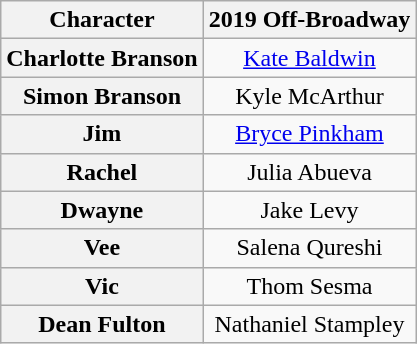<table class="wikitable" style="width:1000;">
<tr>
<th>Character</th>
<th>2019 Off-Broadway</th>
</tr>
<tr>
<th>Charlotte Branson</th>
<td align="center"><a href='#'>Kate Baldwin</a></td>
</tr>
<tr>
<th>Simon Branson</th>
<td align="center">Kyle McArthur</td>
</tr>
<tr>
<th>Jim</th>
<td align="center"><a href='#'>Bryce Pinkham</a></td>
</tr>
<tr>
<th>Rachel</th>
<td align="center">Julia Abueva</td>
</tr>
<tr>
<th>Dwayne</th>
<td align="center">Jake Levy</td>
</tr>
<tr>
<th>Vee</th>
<td colspan="1" align="center">Salena Qureshi</td>
</tr>
<tr>
<th>Vic</th>
<td colspan="1" align="center">Thom Sesma</td>
</tr>
<tr>
<th>Dean Fulton</th>
<td align="center">Nathaniel Stampley</td>
</tr>
</table>
